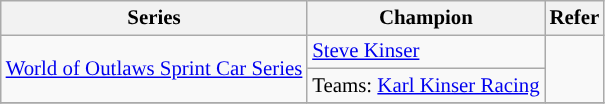<table class="wikitable" style="font-size:87%;">
<tr>
<th>Series</th>
<th>Champion</th>
<th>Refer</th>
</tr>
<tr>
<td rowspan=2><a href='#'>World of Outlaws Sprint Car Series</a></td>
<td> <a href='#'>Steve Kinser</a></td>
<td rowspan=2></td>
</tr>
<tr>
<td>Teams:  <a href='#'>Karl Kinser Racing</a></td>
</tr>
<tr>
</tr>
</table>
